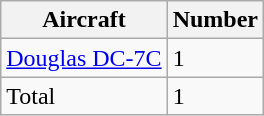<table class="wikitable">
<tr>
<th>Aircraft</th>
<th>Number</th>
</tr>
<tr>
<td><a href='#'>Douglas DC-7C</a></td>
<td>1</td>
</tr>
<tr>
<td>Total</td>
<td>1</td>
</tr>
</table>
